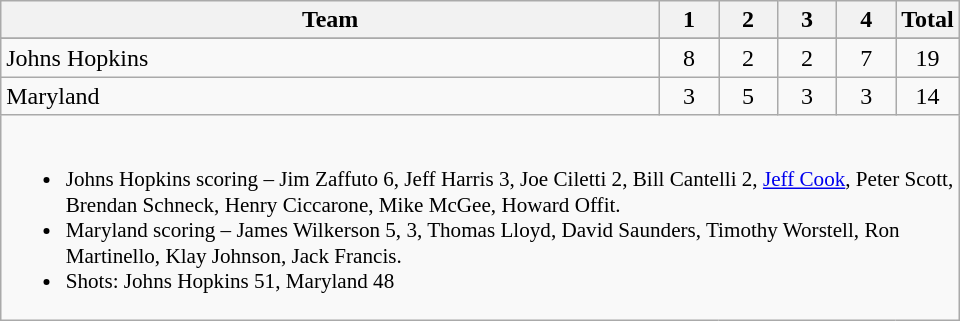<table class="wikitable" style="text-align:center; max-width:40em">
<tr>
<th>Team</th>
<th style="width:2em">1</th>
<th style="width:2em">2</th>
<th style="width:2em">3</th>
<th style="width:2em">4</th>
<th style="width:2em">Total</th>
</tr>
<tr>
</tr>
<tr>
<td style="text-align:left">Johns Hopkins</td>
<td>8</td>
<td>2</td>
<td>2</td>
<td>7</td>
<td>19</td>
</tr>
<tr>
<td style="text-align:left">Maryland</td>
<td>3</td>
<td>5</td>
<td>3</td>
<td>3</td>
<td>14</td>
</tr>
<tr>
<td colspan=6 style="text-align:left; font-size:88%;"><br><ul><li>Johns Hopkins scoring – Jim Zaffuto 6, Jeff Harris 3, Joe Ciletti 2, Bill Cantelli 2, <a href='#'>Jeff Cook</a>, Peter Scott, Brendan Schneck, Henry Ciccarone, Mike McGee, Howard Offit.</li><li>Maryland scoring – James Wilkerson 5,  3, Thomas Lloyd, David Saunders, Timothy Worstell, Ron Martinello, Klay Johnson, Jack Francis.</li><li>Shots: Johns Hopkins 51, Maryland 48</li></ul></td>
</tr>
</table>
